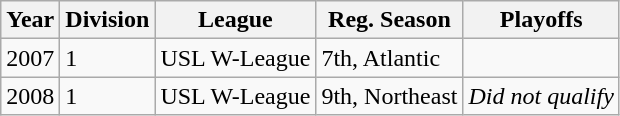<table class="wikitable">
<tr>
<th>Year</th>
<th>Division</th>
<th>League</th>
<th>Reg. Season</th>
<th>Playoffs</th>
</tr>
<tr>
<td>2007</td>
<td>1</td>
<td>USL W-League</td>
<td>7th, Atlantic</td>
<td></td>
</tr>
<tr>
<td>2008</td>
<td>1</td>
<td>USL W-League</td>
<td>9th, Northeast</td>
<td><em>Did not qualify</em></td>
</tr>
</table>
